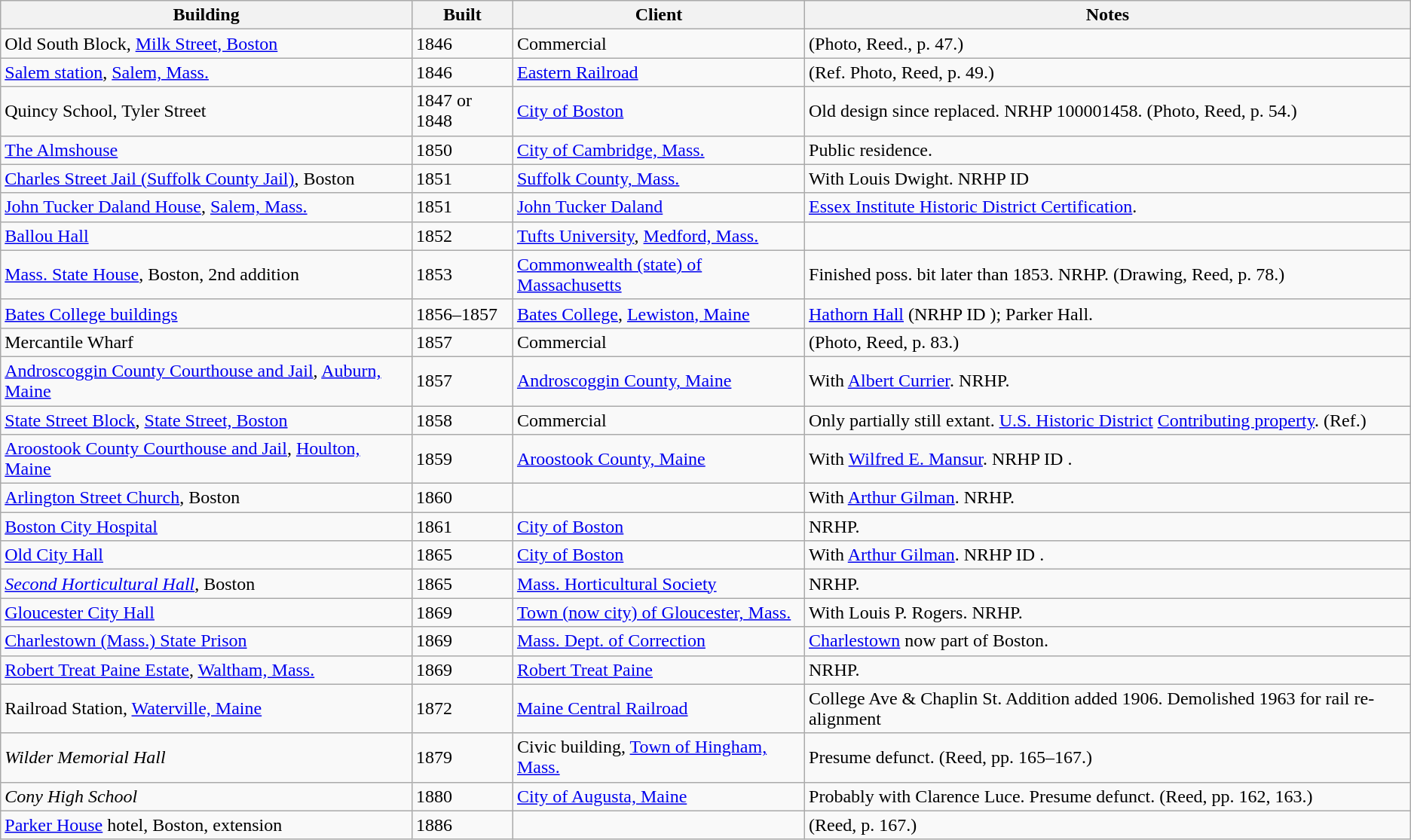<table class="wikitable">
<tr>
<th>Building</th>
<th>Built</th>
<th>Client</th>
<th>Notes</th>
</tr>
<tr>
<td>Old South Block, <a href='#'>Milk Street, Boston</a></td>
<td>1846</td>
<td>Commercial</td>
<td>(Photo, Reed., p. 47.)</td>
</tr>
<tr>
<td><a href='#'>Salem station</a>, <a href='#'>Salem, Mass.</a></td>
<td>1846</td>
<td><a href='#'>Eastern Railroad</a></td>
<td>(Ref. Photo, Reed, p. 49.)</td>
</tr>
<tr>
<td>Quincy School, Tyler Street</td>
<td>1847 or 1848</td>
<td><a href='#'>City of Boston</a></td>
<td>Old design since replaced. NRHP 100001458. (Photo, Reed, p. 54.)</td>
</tr>
<tr>
<td><a href='#'>The Almshouse</a></td>
<td>1850</td>
<td><a href='#'>City of Cambridge, Mass.</a></td>
<td>Public residence.</td>
</tr>
<tr>
<td><a href='#'>Charles Street Jail (Suffolk County Jail)</a>, Boston</td>
<td>1851</td>
<td><a href='#'>Suffolk County, Mass.</a></td>
<td>With Louis Dwight. NRHP ID </td>
</tr>
<tr>
<td><a href='#'>John Tucker Daland House</a>, <a href='#'>Salem, Mass.</a></td>
<td>1851</td>
<td><a href='#'>John Tucker Daland</a></td>
<td><a href='#'>Essex Institute Historic District Certification</a>.</td>
</tr>
<tr>
<td><a href='#'>Ballou Hall</a></td>
<td>1852</td>
<td><a href='#'>Tufts University</a>, <a href='#'>Medford, Mass.</a></td>
<td></td>
</tr>
<tr>
<td><a href='#'>Mass. State House</a>, Boston, 2nd addition</td>
<td>1853</td>
<td><a href='#'>Commonwealth (state) of Massachusetts</a></td>
<td>Finished poss. bit later than 1853. NRHP. (Drawing, Reed, p. 78.)</td>
</tr>
<tr>
<td><a href='#'>Bates College buildings</a></td>
<td>1856–1857</td>
<td><a href='#'>Bates College</a>, <a href='#'>Lewiston, Maine</a></td>
<td><a href='#'>Hathorn Hall</a> (NRHP ID ); Parker Hall.</td>
</tr>
<tr>
<td>Mercantile Wharf</td>
<td>1857</td>
<td>Commercial</td>
<td>(Photo, Reed, p. 83.)</td>
</tr>
<tr>
<td><a href='#'>Androscoggin County Courthouse and Jail</a>, <a href='#'>Auburn, Maine</a></td>
<td>1857</td>
<td><a href='#'>Androscoggin County, Maine</a></td>
<td>With <a href='#'>Albert Currier</a>. NRHP.</td>
</tr>
<tr>
<td><a href='#'>State Street Block</a>, <a href='#'>State Street, Boston</a></td>
<td>1858</td>
<td>Commercial</td>
<td>Only partially still extant. <a href='#'>U.S. Historic District</a> <a href='#'>Contributing property</a>. (Ref.)</td>
</tr>
<tr>
<td><a href='#'>Aroostook County Courthouse and Jail</a>, <a href='#'>Houlton, Maine</a></td>
<td>1859</td>
<td><a href='#'>Aroostook County, Maine</a></td>
<td>With <a href='#'>Wilfred E. Mansur</a>. NRHP ID .</td>
</tr>
<tr>
<td><a href='#'>Arlington Street Church</a>, Boston</td>
<td>1860</td>
<td></td>
<td>With <a href='#'>Arthur Gilman</a>. NRHP.</td>
</tr>
<tr>
<td><a href='#'>Boston City Hospital</a></td>
<td>1861</td>
<td><a href='#'>City of Boston</a></td>
<td>NRHP.</td>
</tr>
<tr>
<td><a href='#'>Old City Hall</a></td>
<td>1865</td>
<td><a href='#'>City of Boston</a></td>
<td>With <a href='#'>Arthur Gilman</a>. NRHP ID .</td>
</tr>
<tr>
<td><em><a href='#'>Second Horticultural Hall</a></em>, Boston</td>
<td>1865</td>
<td><a href='#'>Mass. Horticultural Society</a></td>
<td>NRHP.</td>
</tr>
<tr>
<td><a href='#'>Gloucester City Hall</a></td>
<td>1869</td>
<td><a href='#'>Town (now city) of Gloucester, Mass.</a></td>
<td>With Louis P. Rogers. NRHP.</td>
</tr>
<tr>
<td><a href='#'>Charlestown (Mass.) State Prison</a></td>
<td>1869</td>
<td><a href='#'>Mass. Dept. of Correction</a></td>
<td><a href='#'>Charlestown</a> now part of Boston.</td>
</tr>
<tr>
<td><a href='#'>Robert Treat Paine Estate</a>, <a href='#'>Waltham, Mass.</a></td>
<td>1869</td>
<td><a href='#'>Robert Treat Paine</a></td>
<td>NRHP.</td>
</tr>
<tr>
<td>Railroad Station, <a href='#'>Waterville, Maine</a></td>
<td>1872</td>
<td><a href='#'>Maine Central Railroad</a></td>
<td>College Ave & Chaplin St. Addition added 1906. Demolished 1963 for rail re-alignment</td>
</tr>
<tr>
<td><em>Wilder Memorial Hall</em></td>
<td>1879</td>
<td>Civic building, <a href='#'>Town of Hingham, Mass.</a></td>
<td>Presume defunct. (Reed, pp. 165–167.)</td>
</tr>
<tr>
<td><em>Cony High School</em></td>
<td>1880</td>
<td><a href='#'>City of Augusta, Maine</a></td>
<td>Probably with Clarence Luce. Presume defunct. (Reed, pp. 162, 163.)</td>
</tr>
<tr>
<td><a href='#'>Parker House</a> hotel, Boston, extension</td>
<td>1886</td>
<td></td>
<td>(Reed, p. 167.)</td>
</tr>
</table>
